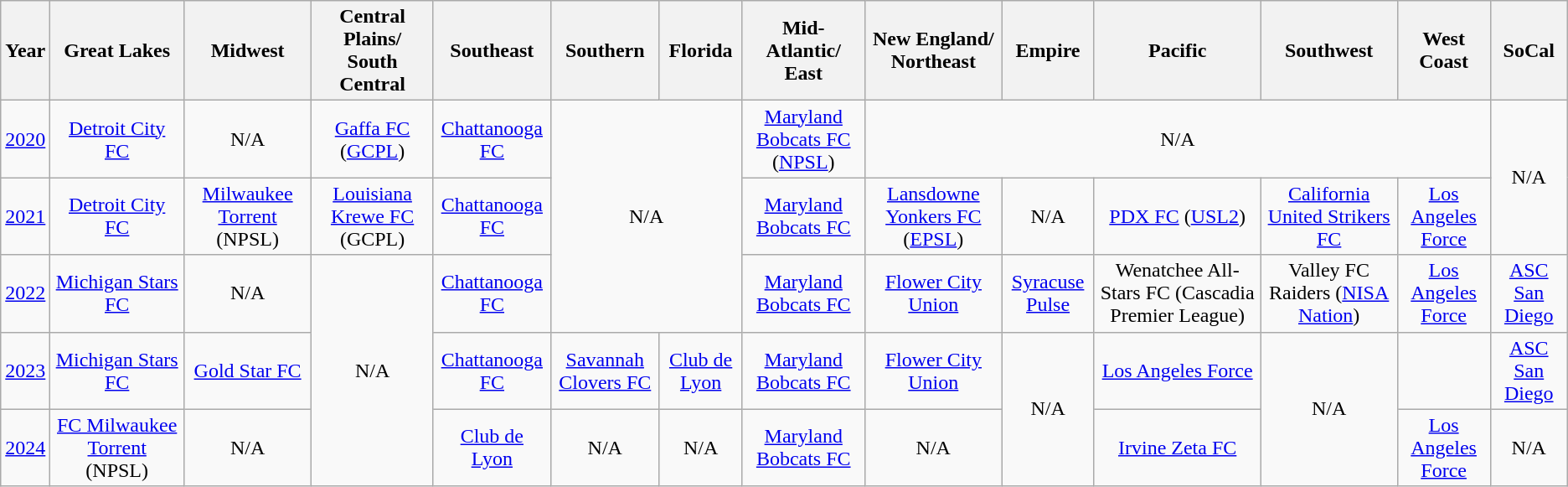<table class="wikitable" style="text-align:center;">
<tr>
<th>Year</th>
<th>Great Lakes</th>
<th>Midwest</th>
<th>Central Plains/<br>South Central</th>
<th>Southeast</th>
<th>Southern</th>
<th>Florida</th>
<th>Mid-Atlantic/<br>East</th>
<th>New England/<br>Northeast</th>
<th>Empire</th>
<th>Pacific</th>
<th>Southwest</th>
<th>West Coast</th>
<th>SoCal</th>
</tr>
<tr>
<td><a href='#'>2020</a></td>
<td><a href='#'>Detroit City FC</a></td>
<td>N/A</td>
<td><a href='#'>Gaffa FC</a> (<a href='#'>GCPL</a>)</td>
<td><a href='#'>Chattanooga FC</a></td>
<td colspan="2" rowspan="3">N/A</td>
<td><a href='#'>Maryland Bobcats FC</a> (<a href='#'>NPSL</a>)</td>
<td colspan="5">N/A</td>
<td rowspan="2">N/A</td>
</tr>
<tr>
<td><a href='#'>2021</a></td>
<td><a href='#'>Detroit City FC</a></td>
<td><a href='#'>Milwaukee Torrent</a> (NPSL)</td>
<td><a href='#'>Louisiana Krewe FC</a> (GCPL)</td>
<td><a href='#'>Chattanooga FC</a></td>
<td><a href='#'>Maryland Bobcats FC</a></td>
<td><a href='#'>Lansdowne Yonkers FC</a> (<a href='#'>EPSL</a>)</td>
<td>N/A</td>
<td><a href='#'>PDX FC</a> (<a href='#'>USL2</a>)</td>
<td><a href='#'>California United Strikers FC</a></td>
<td><a href='#'>Los Angeles Force</a></td>
</tr>
<tr>
<td><a href='#'>2022</a></td>
<td><a href='#'>Michigan Stars FC</a></td>
<td>N/A</td>
<td rowspan="3">N/A</td>
<td><a href='#'>Chattanooga FC</a></td>
<td><a href='#'>Maryland Bobcats FC</a></td>
<td><a href='#'>Flower City Union</a></td>
<td><a href='#'>Syracuse Pulse</a></td>
<td>Wenatchee All-Stars FC (Cascadia Premier League)</td>
<td>Valley FC Raiders (<a href='#'>NISA Nation</a>)</td>
<td><a href='#'>Los Angeles Force</a></td>
<td><a href='#'>ASC San Diego</a></td>
</tr>
<tr>
<td><a href='#'>2023</a></td>
<td><a href='#'>Michigan Stars FC</a></td>
<td><a href='#'>Gold Star FC</a></td>
<td><a href='#'>Chattanooga FC</a></td>
<td><a href='#'>Savannah Clovers FC</a></td>
<td><a href='#'>Club de Lyon</a></td>
<td><a href='#'>Maryland Bobcats FC</a></td>
<td><a href='#'>Flower City Union</a></td>
<td rowspan=2>N/A</td>
<td><a href='#'>Los Angeles Force</a></td>
<td rowspan=2>N/A</td>
<td></td>
<td><a href='#'>ASC San Diego</a></td>
</tr>
<tr>
<td><a href='#'>2024</a></td>
<td><a href='#'>FC Milwaukee Torrent</a> (NPSL)</td>
<td>N/A</td>
<td><a href='#'>Club de Lyon</a></td>
<td>N/A</td>
<td>N/A</td>
<td><a href='#'>Maryland Bobcats FC</a></td>
<td>N/A</td>
<td><a href='#'>Irvine Zeta FC</a></td>
<td><a href='#'>Los Angeles Force</a></td>
<td>N/A</td>
</tr>
</table>
